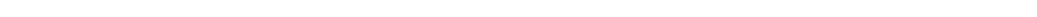<table style="width:88%; text-align:center;">
<tr style="color:white;">
<td style="background:"><strong>13</strong></td>
<td style="background:"><strong>8</strong></td>
<td style="background:"><strong>42</strong></td>
</tr>
</table>
